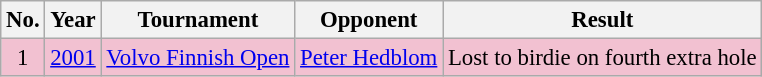<table class="wikitable" style="font-size:95%;">
<tr>
<th>No.</th>
<th>Year</th>
<th>Tournament</th>
<th>Opponent</th>
<th>Result</th>
</tr>
<tr style="background:#F2C1D1;">
<td align=center>1</td>
<td><a href='#'>2001</a></td>
<td><a href='#'>Volvo Finnish Open</a></td>
<td> <a href='#'>Peter Hedblom</a></td>
<td>Lost to birdie on fourth extra hole</td>
</tr>
</table>
